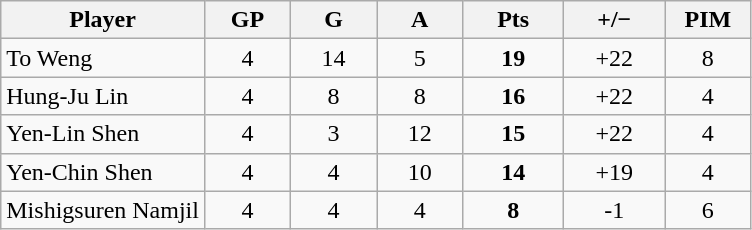<table class="wikitable sortable" style="text-align:center;">
<tr>
<th>Player</th>
<th style="width:50px;">GP</th>
<th style="width:50px;">G</th>
<th style="width:50px;">A</th>
<th style="width:60px;">Pts</th>
<th style="width:60px;">+/−</th>
<th style="width:50px;">PIM</th>
</tr>
<tr>
<td style="text-align:left;"> To Weng</td>
<td>4</td>
<td>14</td>
<td>5</td>
<td><strong>19</strong></td>
<td>+22</td>
<td>8</td>
</tr>
<tr>
<td style="text-align:left;"> Hung-Ju Lin</td>
<td>4</td>
<td>8</td>
<td>8</td>
<td><strong>16</strong></td>
<td>+22</td>
<td>4</td>
</tr>
<tr>
<td style="text-align:left;"> Yen-Lin Shen</td>
<td>4</td>
<td>3</td>
<td>12</td>
<td><strong>15</strong></td>
<td>+22</td>
<td>4</td>
</tr>
<tr>
<td style="text-align:left;"> Yen-Chin Shen</td>
<td>4</td>
<td>4</td>
<td>10</td>
<td><strong>14</strong></td>
<td>+19</td>
<td>4</td>
</tr>
<tr>
<td style="text-align:left;"> Mishigsuren Namjil</td>
<td>4</td>
<td>4</td>
<td>4</td>
<td><strong>8</strong></td>
<td>-1</td>
<td>6</td>
</tr>
</table>
